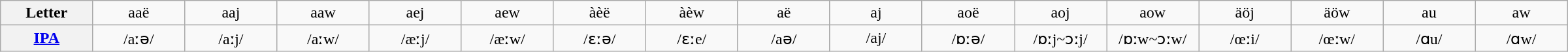<table class="wikitable" style="table-layout: fixed; width: 100em; text-align: center;">
<tr>
<th><strong>Letter</strong></th>
<td>aaë</td>
<td>aaj</td>
<td>aaw</td>
<td>aej</td>
<td>aew</td>
<td>àèë</td>
<td>àèw</td>
<td>aë</td>
<td>aj</td>
<td>aoë</td>
<td>aoj</td>
<td>aow</td>
<td>äöj</td>
<td>äöw</td>
<td>au</td>
<td>aw</td>
</tr>
<tr>
<th><strong><a href='#'>IPA</a></strong></th>
<td>/aːə/</td>
<td>/aːj/</td>
<td>/aːw/</td>
<td>/æːj/</td>
<td>/æːw/</td>
<td>/ɛːə/</td>
<td>/ɛːe/</td>
<td>/aə/</td>
<td>/aj/</td>
<td>/ɒːə/</td>
<td>/ɒːj~ɔːj/</td>
<td>/ɒːw~ɔːw/</td>
<td>/œːi/</td>
<td>/œːw/</td>
<td>/ɑu/</td>
<td>/ɑw/</td>
</tr>
</table>
